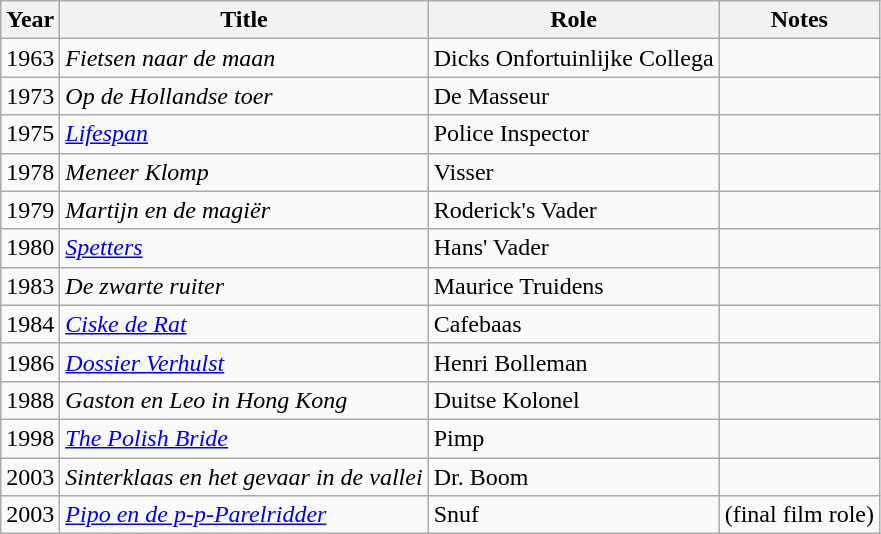<table class="wikitable">
<tr>
<th>Year</th>
<th>Title</th>
<th>Role</th>
<th>Notes</th>
</tr>
<tr>
<td>1963</td>
<td><em>Fietsen naar de maan</em></td>
<td>Dicks Onfortuinlijke Collega</td>
<td></td>
</tr>
<tr>
<td>1973</td>
<td><em>Op de Hollandse toer</em></td>
<td>De Masseur</td>
<td></td>
</tr>
<tr>
<td>1975</td>
<td><em><a href='#'>Lifespan</a></em></td>
<td>Police Inspector</td>
<td></td>
</tr>
<tr>
<td>1978</td>
<td><em>Meneer Klomp</em></td>
<td>Visser</td>
<td></td>
</tr>
<tr>
<td>1979</td>
<td><em>Martijn en de magiër</em></td>
<td>Roderick's Vader</td>
<td></td>
</tr>
<tr>
<td>1980</td>
<td><em><a href='#'>Spetters</a></em></td>
<td>Hans' Vader</td>
<td></td>
</tr>
<tr>
<td>1983</td>
<td><em>De zwarte ruiter</em></td>
<td>Maurice Truidens</td>
<td></td>
</tr>
<tr>
<td>1984</td>
<td><em><a href='#'>Ciske de Rat</a></em></td>
<td>Cafebaas</td>
<td></td>
</tr>
<tr>
<td>1986</td>
<td><em><a href='#'>Dossier Verhulst</a></em></td>
<td>Henri Bolleman</td>
<td></td>
</tr>
<tr>
<td>1988</td>
<td><em>Gaston en Leo in Hong Kong</em></td>
<td>Duitse Kolonel</td>
<td></td>
</tr>
<tr>
<td>1998</td>
<td><em><a href='#'>The Polish Bride</a></em></td>
<td>Pimp</td>
<td></td>
</tr>
<tr>
<td>2003</td>
<td><em>Sinterklaas en het gevaar in de vallei</em></td>
<td>Dr. Boom</td>
<td></td>
</tr>
<tr>
<td>2003</td>
<td><em><a href='#'>Pipo en de p-p-Parelridder</a></em></td>
<td>Snuf</td>
<td>(final film role)</td>
</tr>
</table>
